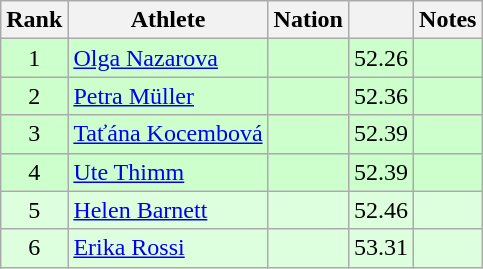<table class="wikitable sortable" style="text-align:center">
<tr>
<th scope="col">Rank</th>
<th scope="col">Athlete</th>
<th scope="col">Nation</th>
<th scope="col"></th>
<th scope="col">Notes</th>
</tr>
<tr bgcolor=ccffcc>
<td>1</td>
<td align=left><a href='#'>Olga Nazarova</a></td>
<td align=left></td>
<td>52.26</td>
<td></td>
</tr>
<tr bgcolor=ccffcc>
<td>2</td>
<td align=left><a href='#'>Petra Müller</a></td>
<td align=left></td>
<td>52.36</td>
<td></td>
</tr>
<tr bgcolor=ccffcc>
<td>3</td>
<td align=left><a href='#'>Taťána Kocembová</a></td>
<td align=left></td>
<td>52.39</td>
<td></td>
</tr>
<tr bgcolor=ccffcc>
<td>4</td>
<td align=left><a href='#'>Ute Thimm</a></td>
<td align=left></td>
<td>52.39</td>
<td></td>
</tr>
<tr bgcolor=ddffdd>
<td>5</td>
<td align=left><a href='#'>Helen Barnett</a></td>
<td align=left></td>
<td>52.46</td>
<td></td>
</tr>
<tr bgcolor=ddffdd>
<td>6</td>
<td align=left><a href='#'>Erika Rossi</a></td>
<td align=left></td>
<td>53.31</td>
<td></td>
</tr>
</table>
